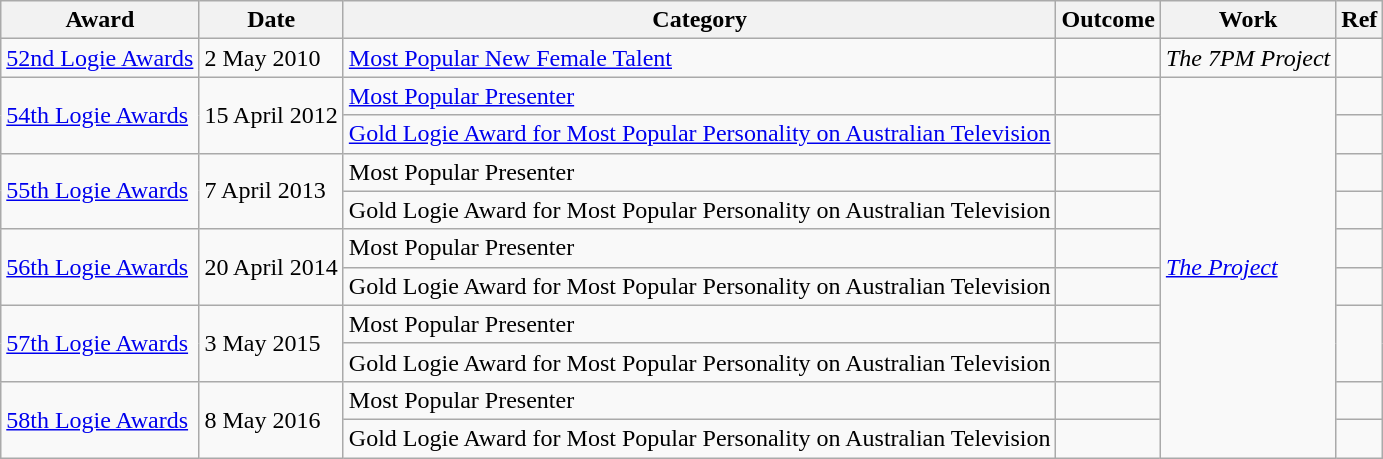<table class="wikitable">
<tr>
<th>Award</th>
<th>Date</th>
<th>Category</th>
<th>Outcome</th>
<th>Work</th>
<th>Ref</th>
</tr>
<tr>
<td><a href='#'>52nd Logie Awards</a></td>
<td>2 May 2010</td>
<td><a href='#'>Most Popular New Female Talent</a></td>
<td></td>
<td><em>The 7PM Project</em></td>
<td></td>
</tr>
<tr>
<td rowspan="2"><a href='#'>54th Logie Awards</a></td>
<td rowspan="2">15 April 2012</td>
<td><a href='#'>Most Popular Presenter</a></td>
<td></td>
<td rowspan="10"><em><a href='#'>The Project</a></em></td>
<td></td>
</tr>
<tr>
<td><a href='#'>Gold Logie Award for Most Popular Personality on Australian Television</a></td>
<td></td>
<td></td>
</tr>
<tr>
<td rowspan="2"><a href='#'>55th Logie Awards</a></td>
<td rowspan="2">7 April 2013</td>
<td>Most Popular Presenter</td>
<td></td>
<td></td>
</tr>
<tr>
<td>Gold Logie Award for Most Popular Personality on Australian Television</td>
<td></td>
<td></td>
</tr>
<tr>
<td rowspan="2"><a href='#'>56th Logie Awards</a></td>
<td rowspan="2">20 April 2014</td>
<td>Most Popular Presenter</td>
<td></td>
<td></td>
</tr>
<tr>
<td>Gold Logie Award for Most Popular Personality on Australian Television</td>
<td></td>
<td></td>
</tr>
<tr>
<td rowspan="2"><a href='#'>57th Logie Awards</a></td>
<td rowspan="2">3 May 2015</td>
<td>Most Popular Presenter</td>
<td></td>
<td rowspan="2"></td>
</tr>
<tr>
<td>Gold Logie Award for Most Popular Personality on Australian Television</td>
<td></td>
</tr>
<tr>
<td rowspan="2"><a href='#'>58th Logie Awards</a></td>
<td rowspan="2">8 May 2016</td>
<td>Most Popular Presenter</td>
<td></td>
<td></td>
</tr>
<tr>
<td>Gold Logie Award for Most Popular Personality on Australian Television</td>
<td></td>
<td></td>
</tr>
</table>
